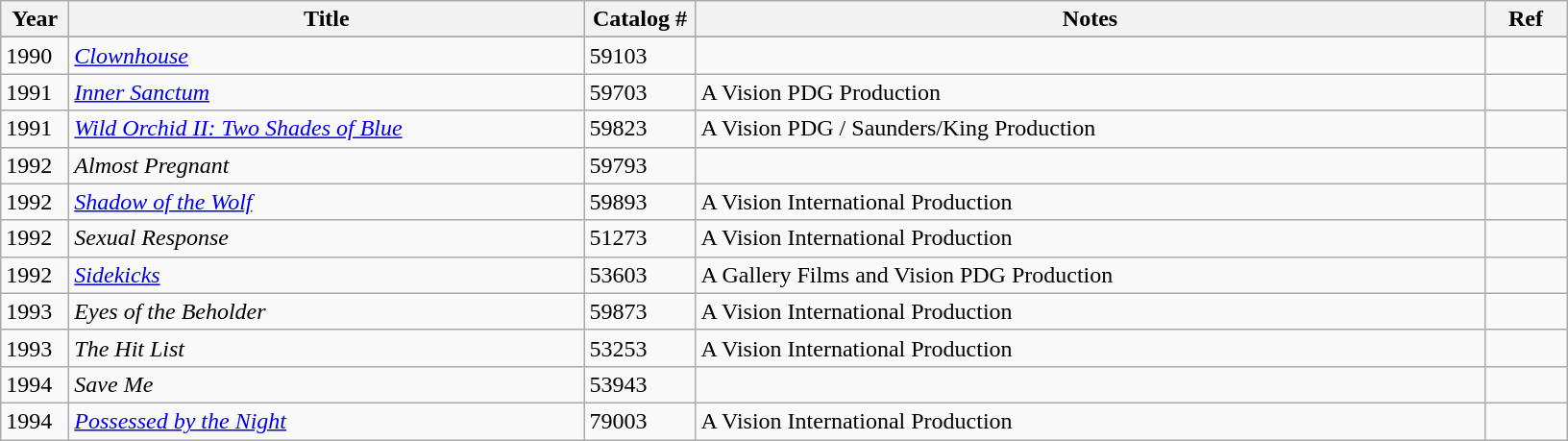<table class="wikitable sortable">
<tr>
<th width="40">Year</th>
<th width="350">Title</th>
<th width="70">Catalog #</th>
<th width="540">Notes</th>
<th width="50" scope="Col" class="unsortable">Ref</th>
</tr>
<tr>
</tr>
<tr>
<td>1990</td>
<td> <em><a href='#'>Clownhouse</a></em></td>
<td>59103</td>
<td></td>
<td></td>
</tr>
<tr>
<td>1991</td>
<td> <em><a href='#'>Inner Sanctum</a></em></td>
<td>59703</td>
<td>A Vision PDG Production</td>
<td></td>
</tr>
<tr>
<td>1991</td>
<td> <em><a href='#'>Wild Orchid II: Two Shades of Blue</a></em></td>
<td>59823</td>
<td>A Vision PDG / Saunders/King Production</td>
<td></td>
</tr>
<tr>
<td>1992</td>
<td> <em>Almost Pregnant</em></td>
<td>59793</td>
<td></td>
<td></td>
</tr>
<tr>
<td>1992</td>
<td> <em><a href='#'>Shadow of the Wolf</a></em></td>
<td>59893</td>
<td>A Vision International Production</td>
<td></td>
</tr>
<tr>
<td>1992</td>
<td> <em>Sexual Response</em></td>
<td>51273</td>
<td>A Vision International Production</td>
<td></td>
</tr>
<tr>
<td>1992</td>
<td> <em><a href='#'>Sidekicks</a></em></td>
<td>53603</td>
<td>A Gallery Films and Vision PDG Production</td>
<td></td>
</tr>
<tr>
<td>1993</td>
<td> <em>Eyes of the Beholder</em></td>
<td>59873</td>
<td>A Vision International Production</td>
<td></td>
</tr>
<tr>
<td>1993</td>
<td> <em>The Hit List</em></td>
<td>53253</td>
<td>A Vision International Production</td>
<td></td>
</tr>
<tr>
<td>1994</td>
<td> <em>Save Me</em></td>
<td>53943</td>
<td></td>
<td></td>
</tr>
<tr>
<td>1994</td>
<td> <em><a href='#'>Possessed by the Night</a></em></td>
<td>79003</td>
<td>A Vision International Production</td>
<td></td>
</tr>
</table>
